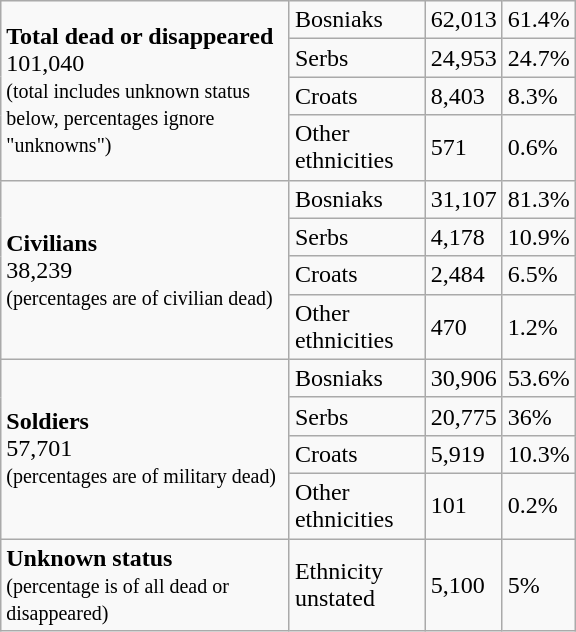<table class="wikitable floatright" style="width: 24em">
<tr>
<td rowspan=4><strong>Total dead or disappeared</strong><br>101,040<br><small>(total includes unknown status below, percentages ignore "unknowns")</small></td>
<td>Bosniaks</td>
<td>62,013</td>
<td>61.4%</td>
</tr>
<tr>
<td>Serbs</td>
<td>24,953</td>
<td>24.7%</td>
</tr>
<tr>
<td>Croats</td>
<td>8,403</td>
<td>8.3%</td>
</tr>
<tr>
<td>Other ethnicities</td>
<td>571</td>
<td>0.6%</td>
</tr>
<tr>
<td rowspan=4><strong>Civilians</strong><br>38,239<br><small>(percentages are of civilian dead)</small></td>
<td>Bosniaks</td>
<td>31,107</td>
<td>81.3%</td>
</tr>
<tr>
<td>Serbs</td>
<td>4,178</td>
<td>10.9%</td>
</tr>
<tr>
<td>Croats</td>
<td>2,484</td>
<td>6.5%</td>
</tr>
<tr>
<td>Other ethnicities</td>
<td>470</td>
<td>1.2%</td>
</tr>
<tr>
<td rowspan=4><strong>Soldiers</strong><br>57,701<br><small>(percentages are of military dead)</small></td>
<td>Bosniaks</td>
<td>30,906</td>
<td>53.6%</td>
</tr>
<tr>
<td>Serbs</td>
<td>20,775</td>
<td>36%</td>
</tr>
<tr>
<td>Croats</td>
<td>5,919</td>
<td>10.3%</td>
</tr>
<tr>
<td>Other ethnicities</td>
<td>101</td>
<td>0.2%</td>
</tr>
<tr>
<td><strong>Unknown status</strong><br><small>(percentage is of all dead or disappeared)</small></td>
<td>Ethnicity unstated</td>
<td>5,100</td>
<td>5%</td>
</tr>
</table>
